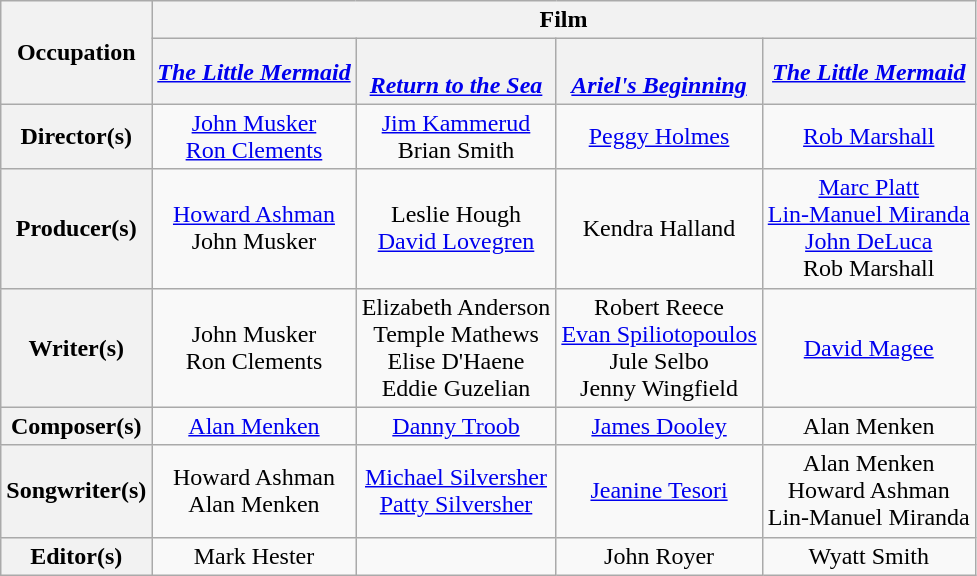<table class="wikitable" style="text-align:center;" |>
<tr>
<th rowspan="2">Occupation</th>
<th colspan="4">Film</th>
</tr>
<tr>
<th><em><a href='#'>The Little Mermaid</a></em></th>
<th><em><a href='#'><br>Return to the Sea</a></em></th>
<th><em><a href='#'><br>Ariel's Beginning</a></em></th>
<th><em><a href='#'>The Little Mermaid</a></em></th>
</tr>
<tr>
<th>Director(s)</th>
<td><a href='#'>John Musker</a><br><a href='#'>Ron Clements</a></td>
<td><a href='#'>Jim Kammerud</a><br>Brian Smith</td>
<td><a href='#'>Peggy Holmes</a></td>
<td><a href='#'>Rob Marshall</a></td>
</tr>
<tr>
<th>Producer(s)</th>
<td><a href='#'>Howard Ashman</a><br>John Musker</td>
<td>Leslie Hough<br><a href='#'>David Lovegren</a></td>
<td>Kendra Halland</td>
<td><a href='#'>Marc Platt</a><br><a href='#'>Lin-Manuel Miranda</a><br><a href='#'>John DeLuca</a><br>Rob Marshall</td>
</tr>
<tr>
<th>Writer(s)</th>
<td>John Musker<br>Ron Clements</td>
<td>Elizabeth Anderson<br>Temple Mathews<br>Elise D'Haene<br>Eddie Guzelian</td>
<td>Robert Reece<br><a href='#'>Evan Spiliotopoulos</a><br>Jule Selbo<br>Jenny Wingfield</td>
<td><a href='#'>David Magee</a></td>
</tr>
<tr>
<th>Composer(s)</th>
<td><a href='#'>Alan Menken</a></td>
<td><a href='#'>Danny Troob</a></td>
<td><a href='#'>James Dooley</a></td>
<td>Alan Menken</td>
</tr>
<tr>
<th>Songwriter(s)</th>
<td>Howard Ashman<br>Alan Menken</td>
<td><a href='#'>Michael Silversher<br>Patty Silversher</a></td>
<td><a href='#'>Jeanine Tesori</a></td>
<td>Alan Menken<br>Howard Ashman<br>Lin-Manuel Miranda</td>
</tr>
<tr>
<th>Editor(s)</th>
<td>Mark Hester</td>
<td></td>
<td>John Royer</td>
<td>Wyatt Smith</td>
</tr>
</table>
